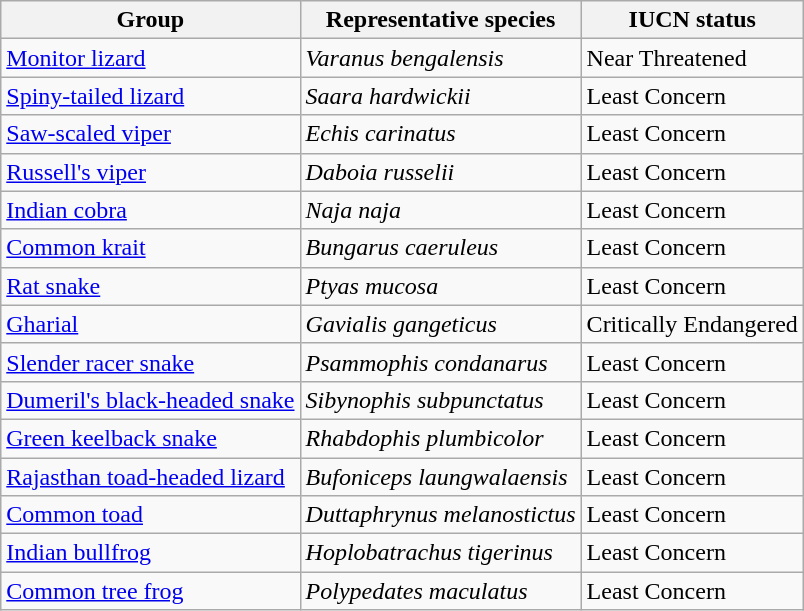<table class="wikitable sortable">
<tr>
<th>Group</th>
<th>Representative species</th>
<th>IUCN status</th>
</tr>
<tr>
<td><a href='#'>Monitor lizard</a></td>
<td><em>Varanus bengalensis</em></td>
<td>Near Threatened</td>
</tr>
<tr>
<td><a href='#'>Spiny-tailed lizard</a></td>
<td><em>Saara hardwickii</em></td>
<td>Least Concern</td>
</tr>
<tr>
<td><a href='#'>Saw-scaled viper</a></td>
<td><em>Echis carinatus</em></td>
<td>Least Concern</td>
</tr>
<tr>
<td><a href='#'>Russell's viper</a></td>
<td><em>Daboia russelii</em></td>
<td>Least Concern</td>
</tr>
<tr>
<td><a href='#'>Indian cobra</a></td>
<td><em>Naja naja</em></td>
<td>Least Concern</td>
</tr>
<tr>
<td><a href='#'>Common krait</a></td>
<td><em>Bungarus caeruleus</em></td>
<td>Least Concern</td>
</tr>
<tr>
<td><a href='#'>Rat snake</a></td>
<td><em>Ptyas mucosa</em></td>
<td>Least Concern</td>
</tr>
<tr>
<td><a href='#'>Gharial</a></td>
<td><em>Gavialis gangeticus</em></td>
<td>Critically Endangered</td>
</tr>
<tr>
<td><a href='#'>Slender racer snake</a></td>
<td><em>Psammophis condanarus</em></td>
<td>Least Concern</td>
</tr>
<tr>
<td><a href='#'>Dumeril's black-headed snake</a></td>
<td><em>Sibynophis subpunctatus</em></td>
<td>Least Concern</td>
</tr>
<tr>
<td><a href='#'>Green keelback snake</a></td>
<td><em>Rhabdophis plumbicolor</em></td>
<td>Least Concern</td>
</tr>
<tr>
<td><a href='#'>Rajasthan toad-headed lizard</a></td>
<td><em>Bufoniceps laungwalaensis</em></td>
<td>Least Concern</td>
</tr>
<tr>
<td><a href='#'>Common toad</a></td>
<td><em>Duttaphrynus melanostictus</em></td>
<td>Least Concern</td>
</tr>
<tr>
<td><a href='#'>Indian bullfrog</a></td>
<td><em>Hoplobatrachus tigerinus</em></td>
<td>Least Concern</td>
</tr>
<tr>
<td><a href='#'>Common tree frog</a></td>
<td><em>Polypedates maculatus</em></td>
<td>Least Concern</td>
</tr>
</table>
